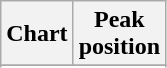<table class="wikitable sortable plainrowheaders">
<tr>
<th>Chart</th>
<th>Peak<br>position</th>
</tr>
<tr>
</tr>
<tr>
</tr>
</table>
